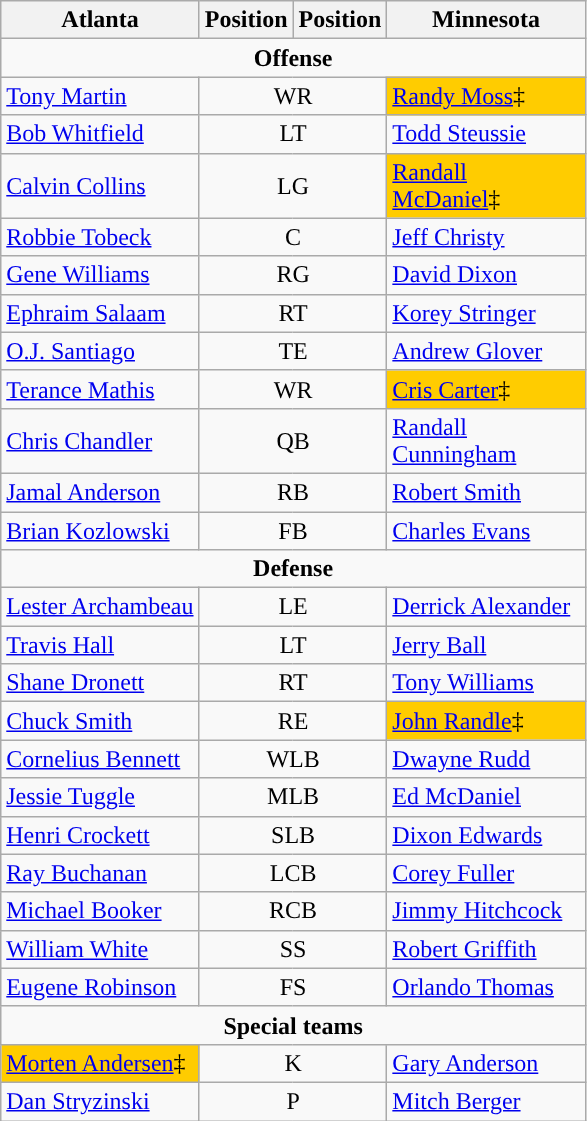<table class="wikitable">
<tr>
<th width="125px">Atlanta</th>
<th>Position</th>
<th>Position</th>
<th width="125px">Minnesota</th>
</tr>
<tr>
<td colspan="4" style="text-align:center"><strong>Offense</strong></td>
</tr>
<tr>
<td><a href='#'>Tony Martin</a></td>
<td colspan="2" style="text-align:center">WR</td>
<td bgcolor="#FFCC00"><a href='#'>Randy Moss</a>‡</td>
</tr>
<tr>
<td><a href='#'>Bob Whitfield</a></td>
<td colspan="2" style="text-align:center">LT</td>
<td><a href='#'>Todd Steussie</a></td>
</tr>
<tr>
<td><a href='#'>Calvin Collins</a></td>
<td colspan="2" style="text-align:center">LG</td>
<td bgcolor="#FFCC00"><a href='#'>Randall McDaniel</a>‡</td>
</tr>
<tr>
<td><a href='#'>Robbie Tobeck</a></td>
<td colspan="2" style="text-align:center">C</td>
<td><a href='#'>Jeff Christy</a></td>
</tr>
<tr>
<td><a href='#'>Gene Williams</a></td>
<td colspan="2" style="text-align:center">RG</td>
<td><a href='#'>David Dixon</a></td>
</tr>
<tr>
<td><a href='#'>Ephraim Salaam</a></td>
<td colspan="2" style="text-align:center">RT</td>
<td><a href='#'>Korey Stringer</a></td>
</tr>
<tr>
<td><a href='#'>O.J. Santiago</a></td>
<td colspan="2" style="text-align:center">TE</td>
<td><a href='#'>Andrew Glover</a></td>
</tr>
<tr>
<td><a href='#'>Terance Mathis</a></td>
<td colspan="2" style="text-align:center">WR</td>
<td bgcolor="#FFCC00"><a href='#'>Cris Carter</a>‡</td>
</tr>
<tr>
<td><a href='#'>Chris Chandler</a></td>
<td colspan="2" style="text-align:center">QB</td>
<td><a href='#'>Randall Cunningham</a></td>
</tr>
<tr>
<td><a href='#'>Jamal Anderson</a></td>
<td colspan="2" style="text-align:center">RB</td>
<td><a href='#'>Robert Smith</a></td>
</tr>
<tr>
<td><a href='#'>Brian Kozlowski</a></td>
<td colspan="2" style="text-align:center">FB</td>
<td><a href='#'>Charles Evans</a></td>
</tr>
<tr>
<td colspan="4" style="text-align:center"><strong>Defense</strong></td>
</tr>
<tr>
<td><a href='#'>Lester Archambeau</a></td>
<td colspan="2" style="text-align:center">LE</td>
<td><a href='#'>Derrick Alexander</a></td>
</tr>
<tr>
<td><a href='#'>Travis Hall</a></td>
<td colspan="2" style="text-align:center">LT</td>
<td><a href='#'>Jerry Ball</a></td>
</tr>
<tr>
<td><a href='#'>Shane Dronett</a></td>
<td colspan="2" style="text-align:center">RT</td>
<td><a href='#'>Tony Williams</a></td>
</tr>
<tr>
<td><a href='#'>Chuck Smith</a></td>
<td colspan="2" style="text-align:center">RE</td>
<td bgcolor="#FFCC00"><a href='#'>John Randle</a>‡</td>
</tr>
<tr>
<td><a href='#'>Cornelius Bennett</a></td>
<td colspan="2" style="text-align:center">WLB</td>
<td><a href='#'>Dwayne Rudd</a></td>
</tr>
<tr>
<td><a href='#'>Jessie Tuggle</a></td>
<td colspan="2" style="text-align:center">MLB</td>
<td><a href='#'>Ed McDaniel</a></td>
</tr>
<tr>
<td><a href='#'>Henri Crockett</a></td>
<td colspan="2" style="text-align:center">SLB</td>
<td><a href='#'>Dixon Edwards</a></td>
</tr>
<tr>
<td><a href='#'>Ray Buchanan</a></td>
<td colspan="2" style="text-align:center">LCB</td>
<td><a href='#'>Corey Fuller</a></td>
</tr>
<tr>
<td><a href='#'>Michael Booker</a></td>
<td colspan="2" style="text-align:center">RCB</td>
<td><a href='#'>Jimmy Hitchcock</a></td>
</tr>
<tr>
<td><a href='#'>William White</a></td>
<td colspan="2" style="text-align:center">SS</td>
<td><a href='#'>Robert Griffith</a></td>
</tr>
<tr>
<td><a href='#'>Eugene Robinson</a></td>
<td colspan="2" style="text-align:center">FS</td>
<td><a href='#'>Orlando Thomas</a></td>
</tr>
<tr>
<td colspan="4" style="text-align:center;"><strong>Special teams</strong></td>
</tr>
<tr>
<td bgcolor="#FFCC00"><a href='#'>Morten Andersen</a>‡</td>
<td colspan="2" style="text-align:center">K</td>
<td><a href='#'>Gary Anderson</a></td>
</tr>
<tr>
<td><a href='#'>Dan Stryzinski</a></td>
<td colspan="2" style="text-align:center">P</td>
<td><a href='#'>Mitch Berger</a></td>
</tr>
</table>
